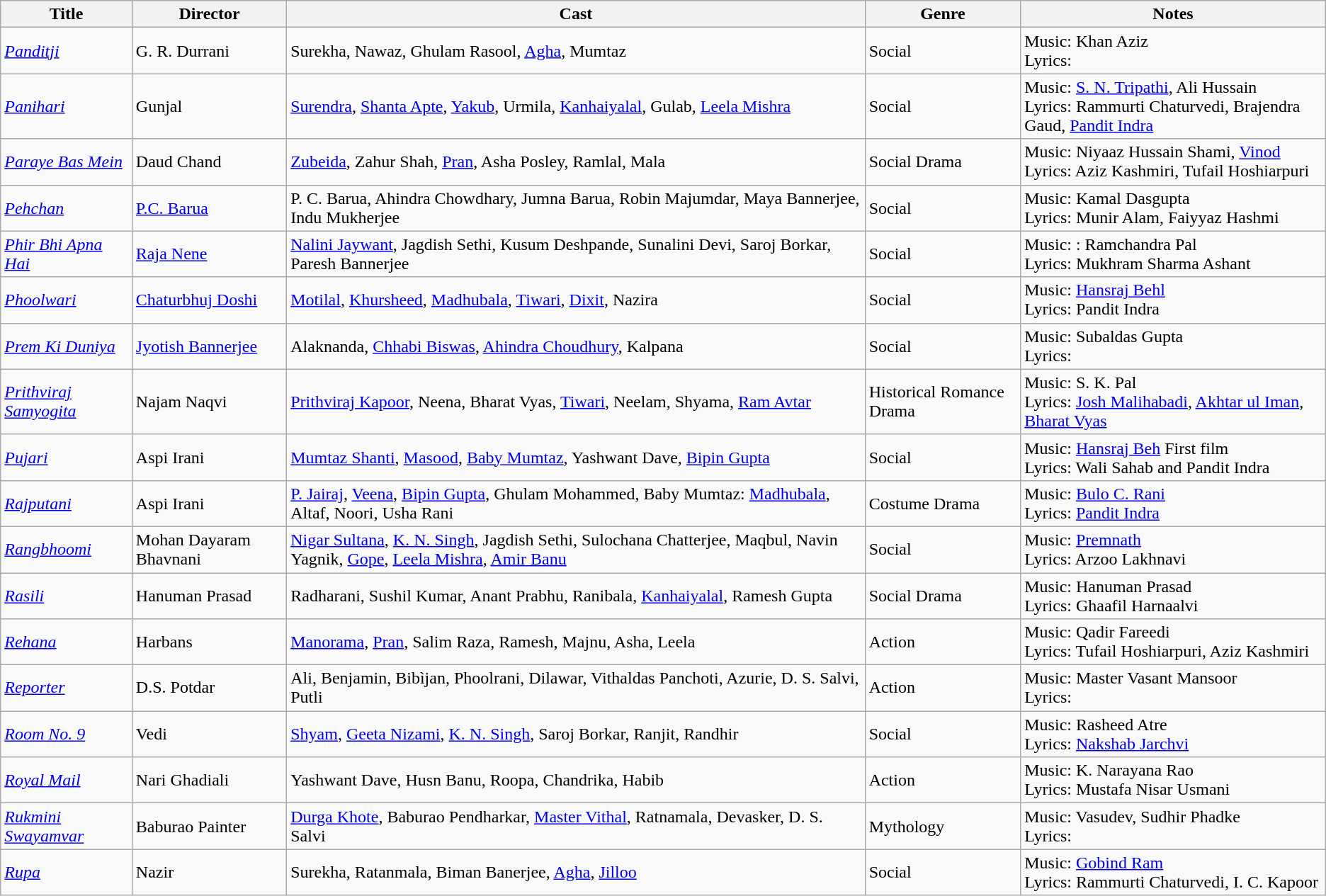<table class="wikitable">
<tr>
<th>Title</th>
<th>Director</th>
<th>Cast</th>
<th>Genre</th>
<th>Notes</th>
</tr>
<tr>
<td><em><a href='#'>Panditji</a></em></td>
<td>G. R. Durrani</td>
<td>Surekha, Nawaz, Ghulam Rasool, <a href='#'>Agha</a>, Mumtaz</td>
<td>Social</td>
<td>Music: Khan Aziz<br>Lyrics:</td>
</tr>
<tr>
<td><em><a href='#'>Panihari</a></em></td>
<td>Gunjal</td>
<td><a href='#'>Surendra</a>, <a href='#'>Shanta Apte</a>, <a href='#'>Yakub</a>, Urmila, <a href='#'>Kanhaiyalal</a>, Gulab, <a href='#'>Leela Mishra</a></td>
<td>Social</td>
<td>Music: <a href='#'>S. N. Tripathi</a>, Ali Hussain <br>Lyrics: Rammurti Chaturvedi,  Brajendra Gaud, <a href='#'>Pandit Indra</a></td>
</tr>
<tr>
<td><em><a href='#'>Paraye Bas Mein</a></em></td>
<td>Daud Chand</td>
<td><a href='#'>Zubeida</a>,  Zahur Shah, <a href='#'>Pran</a>, Asha Posley, Ramlal, Mala</td>
<td>Social Drama</td>
<td>Music: Niyaaz Hussain Shami, <a href='#'>Vinod</a><br>Lyrics:  Aziz Kashmiri, Tufail Hoshiarpuri</td>
</tr>
<tr>
<td><em><a href='#'>Pehchan</a></em></td>
<td><a href='#'>P.C. Barua</a></td>
<td>P. C. Barua, Ahindra Chowdhary, Jumna Barua, Robin Majumdar, Maya Bannerjee, Indu Mukherjee</td>
<td>Social</td>
<td>Music: Kamal Dasgupta<br>Lyrics: Munir Alam, Faiyyaz Hashmi</td>
</tr>
<tr>
<td><em><a href='#'>Phir Bhi Apna Hai</a></em></td>
<td><a href='#'>Raja Nene</a></td>
<td><a href='#'>Nalini Jaywant</a>, Jagdish Sethi, Kusum Deshpande, Sunalini Devi, Saroj Borkar, Paresh Bannerjee</td>
<td>Social</td>
<td>Music: : Ramchandra Pal<br>Lyrics: Mukhram Sharma Ashant</td>
</tr>
<tr>
<td><em><a href='#'>Phoolwari</a></em></td>
<td><a href='#'>Chaturbhuj Doshi</a></td>
<td><a href='#'>Motilal</a>, <a href='#'>Khursheed</a>, <a href='#'>Madhubala</a>, <a href='#'>Tiwari</a>, <a href='#'>Dixit</a>, Nazira</td>
<td>Social</td>
<td>Music: <a href='#'>Hansraj Behl</a><br>Lyrics: Pandit Indra</td>
</tr>
<tr>
<td><em><a href='#'>Prem Ki Duniya</a></em></td>
<td><a href='#'>Jyotish Bannerjee</a></td>
<td>Alaknanda, <a href='#'>Chhabi Biswas</a>, <a href='#'>Ahindra Choudhury</a>, Kalpana</td>
<td>Social</td>
<td>Music: Subaldas Gupta<br>Lyrics:</td>
</tr>
<tr>
<td><em><a href='#'>Prithviraj Samyogita</a></em></td>
<td>Najam Naqvi</td>
<td><a href='#'>Prithviraj Kapoor</a>, Neena, Bharat Vyas, <a href='#'>Tiwari</a>, Neelam, Shyama, <a href='#'>Ram Avtar</a></td>
<td>Historical Romance Drama</td>
<td>Music: S. K. Pal<br>Lyrics: <a href='#'>Josh Malihabadi</a>, <a href='#'>Akhtar ul Iman</a>, <a href='#'>Bharat Vyas</a></td>
</tr>
<tr>
<td><em><a href='#'>Pujari</a></em></td>
<td>Aspi Irani</td>
<td><a href='#'>Mumtaz Shanti</a>, <a href='#'>Masood</a>, <a href='#'>Baby Mumtaz</a>, Yashwant Dave, <a href='#'>Bipin Gupta</a></td>
<td>Social</td>
<td>Music: <a href='#'>Hansraj Beh</a> First film<br>Lyrics: Wali Sahab and Pandit Indra</td>
</tr>
<tr>
<td><em><a href='#'>Rajputani</a></em></td>
<td>Aspi Irani</td>
<td><a href='#'>P. Jairaj</a>, <a href='#'>Veena</a>, <a href='#'>Bipin Gupta</a>, Ghulam Mohammed, Baby Mumtaz: <a href='#'>Madhubala</a>, Altaf, Noori, Usha Rani</td>
<td>Costume Drama</td>
<td>Music: <a href='#'>Bulo C. Rani</a><br>Lyrics: <a href='#'>Pandit Indra</a></td>
</tr>
<tr>
<td><em><a href='#'>Rangbhoomi</a></em></td>
<td>Mohan Dayaram Bhavnani</td>
<td><a href='#'>Nigar Sultana</a>, <a href='#'>K. N. Singh</a>, Jagdish Sethi, Sulochana Chatterjee, Maqbul, Navin Yagnik, <a href='#'>Gope</a>, <a href='#'>Leela Mishra</a>, <a href='#'>Amir Banu</a></td>
<td>Social</td>
<td>Music: <a href='#'>Premnath</a><br>Lyrics: Arzoo Lakhnavi</td>
</tr>
<tr>
<td><em><a href='#'>Rasili</a></em></td>
<td>Hanuman Prasad</td>
<td>Radharani, Sushil Kumar, Anant Prabhu, Ranibala, <a href='#'>Kanhaiyalal</a>, Ramesh Gupta</td>
<td>Social Drama</td>
<td>Music: Hanuman Prasad <br>Lyrics: Ghaafil Harnaalvi</td>
</tr>
<tr>
<td><em><a href='#'>Rehana</a></em></td>
<td>Harbans</td>
<td><a href='#'>Manorama</a>, <a href='#'>Pran</a>, Salim Raza,  Ramesh, Majnu, Asha, Leela</td>
<td>Action</td>
<td>Music: Qadir Fareedi<br>Lyrics: Tufail Hoshiarpuri, Aziz Kashmiri</td>
</tr>
<tr>
<td><em><a href='#'>Reporter</a></em></td>
<td>D.S. Potdar</td>
<td>Ali, Benjamin, Bibìjan, Phoolrani, Dilawar, Vithaldas Panchoti, Azurie, D. S. Salvi, Putli</td>
<td>Action</td>
<td>Music: Master Vasant Mansoor<br>Lyrics:</td>
</tr>
<tr>
<td><em><a href='#'>Room No. 9</a></em></td>
<td>Vedi</td>
<td><a href='#'>Shyam</a>, <a href='#'>Geeta Nizami</a>, <a href='#'>K. N. Singh</a>, Saroj Borkar, Ranjit, Randhir</td>
<td>Social</td>
<td>Music: Rasheed Atre<br>Lyrics: <a href='#'>Nakshab Jarchvi</a></td>
</tr>
<tr>
<td><em><a href='#'>Royal Mail</a></em></td>
<td>Nari Ghadiali</td>
<td>Yashwant Dave, Husn Banu, Roopa, Chandrika, Habib</td>
<td>Action</td>
<td>Music: K. Narayana Rao<br>Lyrics: Mustafa Nisar Usmani</td>
</tr>
<tr>
<td><em><a href='#'>Rukmini Swayamvar</a></em></td>
<td>Baburao Painter</td>
<td><a href='#'>Durga Khote</a>, Baburao Pendharkar, <a href='#'>Master Vithal</a>, Ratnamala, Devasker, D. S. Salvi</td>
<td>Mythology</td>
<td>Music: Vasudev, Sudhir Phadke<br>Lyrics:</td>
</tr>
<tr>
<td><em><a href='#'>Rupa</a></em></td>
<td>Nazir</td>
<td>Surekha, Ratanmala, Biman Banerjee, <a href='#'>Agha</a>, <a href='#'>Jilloo</a></td>
<td>Social</td>
<td>Music: <a href='#'>Gobind Ram</a><br>Lyrics: Rammurti Chaturvedi, I. C. Kapoor</td>
</tr>
</table>
